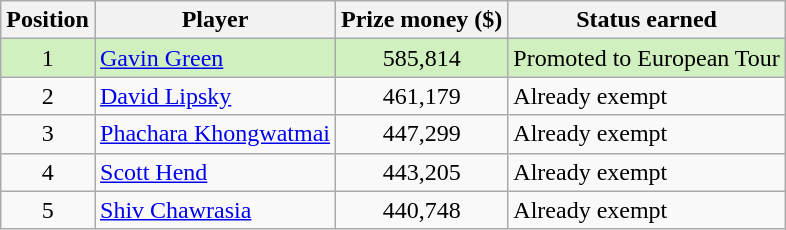<table class="wikitable">
<tr>
<th>Position</th>
<th>Player</th>
<th>Prize money ($)</th>
<th>Status earned</th>
</tr>
<tr style="background:#D0F0C0;">
<td align=center>1</td>
<td> <a href='#'>Gavin Green</a></td>
<td align=center>585,814</td>
<td>Promoted to European Tour</td>
</tr>
<tr>
<td align=center>2</td>
<td> <a href='#'>David Lipsky</a></td>
<td align=center>461,179</td>
<td>Already exempt</td>
</tr>
<tr>
<td align=center>3</td>
<td> <a href='#'>Phachara Khongwatmai</a></td>
<td align=center>447,299</td>
<td>Already exempt</td>
</tr>
<tr>
<td align=center>4</td>
<td> <a href='#'>Scott Hend</a></td>
<td align=center>443,205</td>
<td>Already exempt</td>
</tr>
<tr>
<td align=center>5</td>
<td> <a href='#'>Shiv Chawrasia</a></td>
<td align=center>440,748</td>
<td>Already exempt</td>
</tr>
</table>
